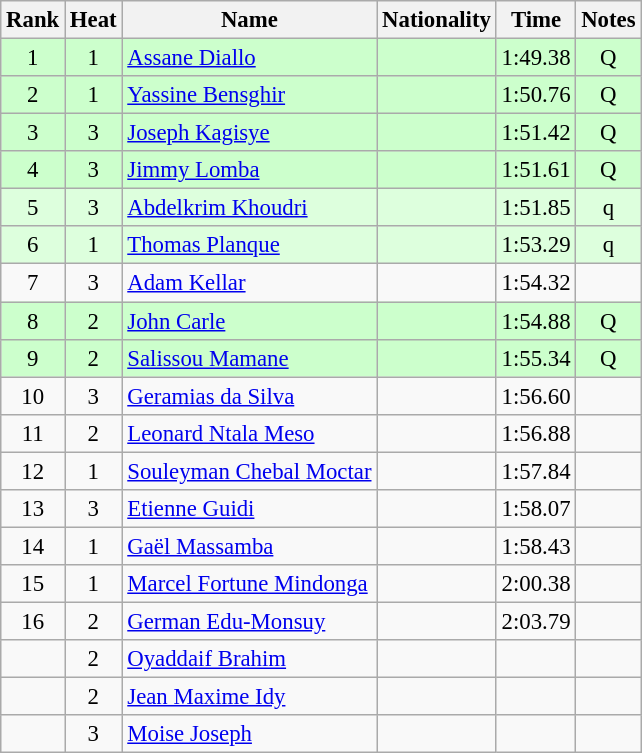<table class="wikitable sortable" style="text-align:center; font-size:95%">
<tr>
<th>Rank</th>
<th>Heat</th>
<th>Name</th>
<th>Nationality</th>
<th>Time</th>
<th>Notes</th>
</tr>
<tr bgcolor=ccffcc>
<td>1</td>
<td>1</td>
<td align=left><a href='#'>Assane Diallo</a></td>
<td align=left></td>
<td>1:49.38</td>
<td>Q</td>
</tr>
<tr bgcolor=ccffcc>
<td>2</td>
<td>1</td>
<td align=left><a href='#'>Yassine Bensghir</a></td>
<td align=left></td>
<td>1:50.76</td>
<td>Q</td>
</tr>
<tr bgcolor=ccffcc>
<td>3</td>
<td>3</td>
<td align=left><a href='#'>Joseph Kagisye</a></td>
<td align=left></td>
<td>1:51.42</td>
<td>Q</td>
</tr>
<tr bgcolor=ccffcc>
<td>4</td>
<td>3</td>
<td align=left><a href='#'>Jimmy Lomba</a></td>
<td align=left></td>
<td>1:51.61</td>
<td>Q</td>
</tr>
<tr bgcolor=ddffdd>
<td>5</td>
<td>3</td>
<td align=left><a href='#'>Abdelkrim Khoudri</a></td>
<td align=left></td>
<td>1:51.85</td>
<td>q</td>
</tr>
<tr bgcolor=ddffdd>
<td>6</td>
<td>1</td>
<td align=left><a href='#'>Thomas Planque</a></td>
<td align=left></td>
<td>1:53.29</td>
<td>q</td>
</tr>
<tr>
<td>7</td>
<td>3</td>
<td align=left><a href='#'>Adam Kellar</a></td>
<td align=left></td>
<td>1:54.32</td>
<td></td>
</tr>
<tr bgcolor=ccffcc>
<td>8</td>
<td>2</td>
<td align=left><a href='#'>John Carle</a></td>
<td align=left></td>
<td>1:54.88</td>
<td>Q</td>
</tr>
<tr bgcolor=ccffcc>
<td>9</td>
<td>2</td>
<td align=left><a href='#'>Salissou Mamane</a></td>
<td align=left></td>
<td>1:55.34</td>
<td>Q</td>
</tr>
<tr>
<td>10</td>
<td>3</td>
<td align=left><a href='#'>Geramias da Silva</a></td>
<td align=left></td>
<td>1:56.60</td>
<td></td>
</tr>
<tr>
<td>11</td>
<td>2</td>
<td align=left><a href='#'>Leonard Ntala Meso</a></td>
<td align=left></td>
<td>1:56.88</td>
<td></td>
</tr>
<tr>
<td>12</td>
<td>1</td>
<td align=left><a href='#'>Souleyman Chebal Moctar</a></td>
<td align=left></td>
<td>1:57.84</td>
<td></td>
</tr>
<tr>
<td>13</td>
<td>3</td>
<td align=left><a href='#'>Etienne Guidi</a></td>
<td align=left></td>
<td>1:58.07</td>
<td></td>
</tr>
<tr>
<td>14</td>
<td>1</td>
<td align=left><a href='#'>Gaël Massamba</a></td>
<td align=left></td>
<td>1:58.43</td>
<td></td>
</tr>
<tr>
<td>15</td>
<td>1</td>
<td align=left><a href='#'>Marcel Fortune Mindonga</a></td>
<td align=left></td>
<td>2:00.38</td>
<td></td>
</tr>
<tr>
<td>16</td>
<td>2</td>
<td align=left><a href='#'>German Edu-Monsuy</a></td>
<td align=left></td>
<td>2:03.79</td>
<td></td>
</tr>
<tr>
<td></td>
<td>2</td>
<td align=left><a href='#'>Oyaddaif Brahim</a></td>
<td align=left></td>
<td></td>
<td></td>
</tr>
<tr>
<td></td>
<td>2</td>
<td align=left><a href='#'>Jean Maxime Idy</a></td>
<td align=left></td>
<td></td>
<td></td>
</tr>
<tr>
<td></td>
<td>3</td>
<td align=left><a href='#'>Moise Joseph</a></td>
<td align=left></td>
<td></td>
<td></td>
</tr>
</table>
